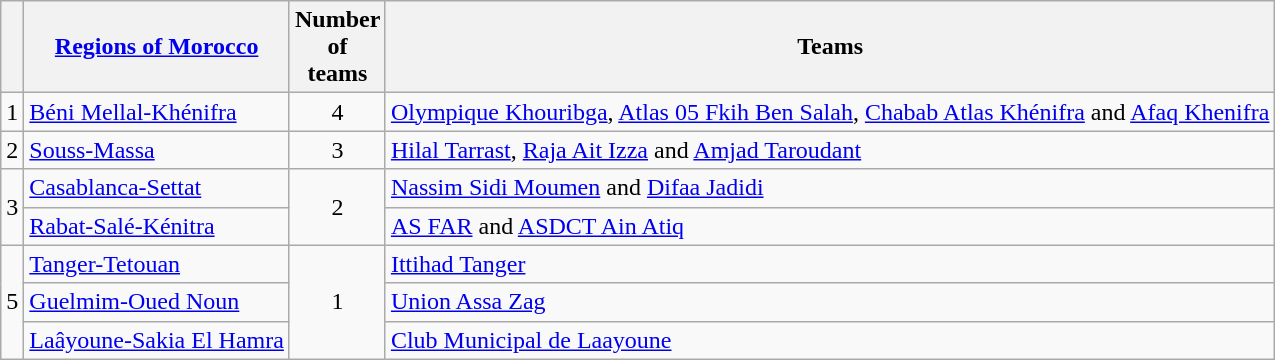<table class="wikitable">
<tr>
<th></th>
<th><a href='#'>Regions of Morocco</a></th>
<th width="45px">Number of teams</th>
<th>Teams</th>
</tr>
<tr>
<td>1</td>
<td><a href='#'>Béni Mellal-Khénifra</a></td>
<td align=center>4</td>
<td><a href='#'>Olympique Khouribga</a>, <a href='#'>Atlas 05 Fkih Ben Salah</a>, <a href='#'>Chabab Atlas Khénifra</a> and <a href='#'>Afaq Khenifra</a></td>
</tr>
<tr>
<td>2</td>
<td><a href='#'>Souss-Massa</a></td>
<td align=center>3</td>
<td><a href='#'>Hilal Tarrast</a>, <a href='#'>Raja Ait Izza</a> and <a href='#'>Amjad Taroudant</a></td>
</tr>
<tr>
<td rowspan=2>3</td>
<td><a href='#'>Casablanca-Settat</a></td>
<td rowspan="2" align=center>2</td>
<td><a href='#'>Nassim Sidi Moumen</a> and <a href='#'>Difaa Jadidi</a></td>
</tr>
<tr>
<td><a href='#'>Rabat-Salé-Kénitra</a></td>
<td><a href='#'>AS FAR</a> and <a href='#'>ASDCT Ain Atiq</a></td>
</tr>
<tr>
<td rowspan="3">5</td>
<td><a href='#'>Tanger-Tetouan</a></td>
<td rowspan="3" align=center>1</td>
<td><a href='#'>Ittihad Tanger</a></td>
</tr>
<tr>
<td><a href='#'>Guelmim-Oued Noun</a></td>
<td><a href='#'>Union Assa Zag</a></td>
</tr>
<tr>
<td><a href='#'>Laâyoune-Sakia El Hamra</a></td>
<td><a href='#'>Club Municipal de Laayoune</a></td>
</tr>
</table>
